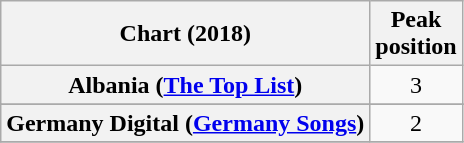<table class="wikitable sortable plainrowheaders" style="text-align:center">
<tr>
<th scope="col">Chart (2018)</th>
<th scope="col">Peak<br>position</th>
</tr>
<tr>
<th scope="row">Albania (<a href='#'>The Top List</a>)</th>
<td>3</td>
</tr>
<tr>
</tr>
<tr>
</tr>
<tr>
<th scope="row">Germany Digital (<a href='#'>Germany Songs</a>)</th>
<td>2</td>
</tr>
<tr>
</tr>
</table>
